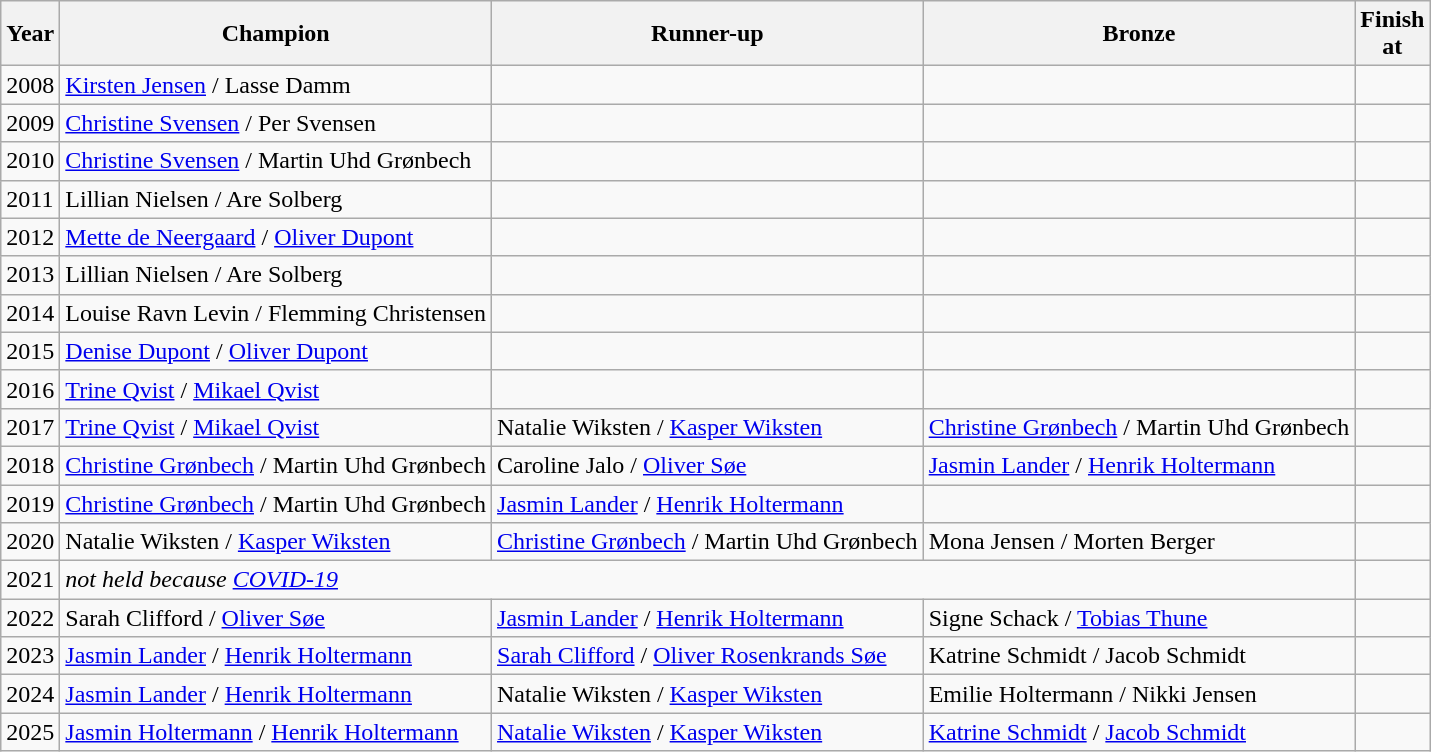<table class="wikitable">
<tr>
<th>Year</th>
<th>Champion</th>
<th>Runner-up</th>
<th>Bronze</th>
<th>Finish<br>at </th>
</tr>
<tr>
<td>2008</td>
<td><a href='#'>Kirsten Jensen</a> / Lasse Damm</td>
<td></td>
<td></td>
<td></td>
</tr>
<tr>
<td>2009</td>
<td><a href='#'>Christine Svensen</a> / Per Svensen</td>
<td></td>
<td></td>
<td></td>
</tr>
<tr>
<td>2010</td>
<td><a href='#'>Christine Svensen</a> / Martin Uhd Grønbech</td>
<td></td>
<td></td>
<td></td>
</tr>
<tr>
<td>2011</td>
<td>Lillian Nielsen / Are Solberg</td>
<td></td>
<td></td>
<td></td>
</tr>
<tr>
<td>2012</td>
<td><a href='#'>Mette de Neergaard</a> / <a href='#'>Oliver Dupont</a></td>
<td></td>
<td></td>
<td></td>
</tr>
<tr>
<td>2013</td>
<td>Lillian Nielsen / Are Solberg</td>
<td></td>
<td></td>
<td></td>
</tr>
<tr>
<td>2014</td>
<td>Louise Ravn Levin / Flemming Christensen</td>
<td></td>
<td></td>
<td></td>
</tr>
<tr>
<td>2015</td>
<td><a href='#'>Denise Dupont</a> / <a href='#'>Oliver Dupont</a></td>
<td></td>
<td></td>
<td></td>
</tr>
<tr>
<td>2016</td>
<td><a href='#'>Trine Qvist</a> / <a href='#'>Mikael Qvist</a></td>
<td></td>
<td></td>
<td></td>
</tr>
<tr>
<td>2017</td>
<td><a href='#'>Trine Qvist</a> / <a href='#'>Mikael Qvist</a></td>
<td>Natalie Wiksten / <a href='#'>Kasper Wiksten</a></td>
<td><a href='#'>Christine Grønbech</a> / Martin Uhd Grønbech</td>
<td></td>
</tr>
<tr>
<td>2018</td>
<td><a href='#'>Christine Grønbech</a> / Martin Uhd Grønbech</td>
<td>Caroline Jalo / <a href='#'>Oliver Søe</a></td>
<td><a href='#'>Jasmin Lander</a> / <a href='#'>Henrik Holtermann</a></td>
<td></td>
</tr>
<tr>
<td>2019</td>
<td><a href='#'>Christine Grønbech</a> / Martin Uhd Grønbech</td>
<td><a href='#'>Jasmin Lander</a> / <a href='#'>Henrik Holtermann</a></td>
<td></td>
<td></td>
</tr>
<tr>
<td>2020</td>
<td>Natalie Wiksten / <a href='#'>Kasper Wiksten</a></td>
<td><a href='#'>Christine Grønbech</a> / Martin Uhd Grønbech</td>
<td>Mona Jensen / Morten Berger</td>
<td></td>
</tr>
<tr>
<td>2021</td>
<td colspan=3><em>not held because <a href='#'>COVID-19</a></em></td>
<td></td>
</tr>
<tr>
<td>2022</td>
<td>Sarah Clifford / <a href='#'>Oliver Søe</a></td>
<td><a href='#'>Jasmin Lander</a> / <a href='#'>Henrik Holtermann</a></td>
<td>Signe Schack / <a href='#'>Tobias Thune</a></td>
<td></td>
</tr>
<tr>
<td>2023</td>
<td><a href='#'>Jasmin Lander</a> / <a href='#'>Henrik Holtermann</a></td>
<td><a href='#'>Sarah Clifford</a> / <a href='#'>Oliver Rosenkrands Søe</a></td>
<td>Katrine Schmidt / Jacob Schmidt</td>
<td></td>
</tr>
<tr>
<td>2024</td>
<td><a href='#'>Jasmin Lander</a> / <a href='#'>Henrik Holtermann</a></td>
<td>Natalie Wiksten / <a href='#'>Kasper Wiksten</a></td>
<td>Emilie Holtermann / Nikki Jensen</td>
<td></td>
</tr>
<tr>
<td>2025</td>
<td><a href='#'>Jasmin Holtermann</a> / <a href='#'>Henrik Holtermann</a></td>
<td><a href='#'>Natalie Wiksten</a> / <a href='#'>Kasper Wiksten</a></td>
<td><a href='#'>Katrine Schmidt</a> / <a href='#'>Jacob Schmidt</a></td>
<td></td>
</tr>
</table>
